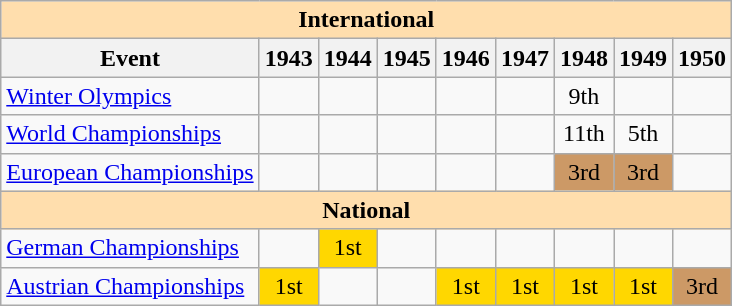<table class="wikitable" style="text-align:center">
<tr>
<th style="background-color: #ffdead; " colspan=9 align=center>International</th>
</tr>
<tr>
<th>Event</th>
<th>1943</th>
<th>1944</th>
<th>1945</th>
<th>1946</th>
<th>1947</th>
<th>1948</th>
<th>1949</th>
<th>1950</th>
</tr>
<tr>
<td align=left><a href='#'>Winter Olympics</a></td>
<td></td>
<td></td>
<td></td>
<td></td>
<td></td>
<td>9th</td>
<td></td>
<td></td>
</tr>
<tr>
<td align=left><a href='#'>World Championships</a></td>
<td></td>
<td></td>
<td></td>
<td></td>
<td></td>
<td>11th</td>
<td>5th</td>
<td></td>
</tr>
<tr>
<td align=left><a href='#'>European Championships</a></td>
<td></td>
<td></td>
<td></td>
<td></td>
<td></td>
<td bgcolor=cc9966>3rd</td>
<td bgcolor=cc9966>3rd</td>
<td></td>
</tr>
<tr>
<th style="background-color: #ffdead; " colspan=9 align=center>National</th>
</tr>
<tr>
<td align=left><a href='#'>German Championships</a></td>
<td></td>
<td bgcolor=gold>1st</td>
<td></td>
<td></td>
<td></td>
<td></td>
<td></td>
<td></td>
</tr>
<tr>
<td align=left><a href='#'>Austrian Championships</a></td>
<td bgcolor=gold>1st</td>
<td></td>
<td></td>
<td bgcolor=gold>1st</td>
<td bgcolor=gold>1st</td>
<td bgcolor=gold>1st</td>
<td bgcolor=gold>1st</td>
<td bgcolor=cc9966>3rd</td>
</tr>
</table>
